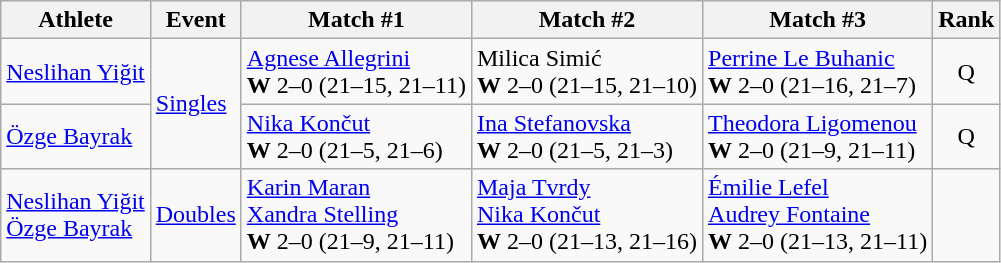<table class=wikitable>
<tr>
<th>Athlete</th>
<th>Event</th>
<th>Match #1</th>
<th>Match #2</th>
<th>Match #3</th>
<th>Rank</th>
</tr>
<tr>
<td><a href='#'>Neslihan Yiğit</a></td>
<td rowspan=2><a href='#'>Singles</a></td>
<td> <a href='#'>Agnese Allegrini</a><br><strong>W</strong> 2–0 (21–15, 21–11)</td>
<td> Milica Simić<br><strong>W</strong> 2–0 (21–15, 21–10)</td>
<td> <a href='#'>Perrine Le Buhanic</a><br><strong>W</strong> 2–0 (21–16, 21–7)</td>
<td align=center>Q</td>
</tr>
<tr>
<td><a href='#'>Özge Bayrak</a></td>
<td> <a href='#'>Nika Končut</a><br><strong>W</strong> 2–0 (21–5, 21–6)</td>
<td> <a href='#'>Ina Stefanovska</a><br><strong>W</strong> 2–0 (21–5, 21–3)</td>
<td> <a href='#'>Theodora Ligomenou</a><br><strong>W</strong> 2–0 (21–9, 21–11)</td>
<td align=center>Q</td>
</tr>
<tr>
<td><a href='#'>Neslihan Yiğit</a><br><a href='#'>Özge Bayrak</a></td>
<td><a href='#'>Doubles</a></td>
<td> <a href='#'>Karin Maran</a><br><a href='#'>Xandra Stelling</a><br><strong>W</strong> 2–0 (21–9, 21–11)</td>
<td> <a href='#'>Maja Tvrdy</a><br><a href='#'>Nika Končut</a><br><strong>W</strong> 2–0 (21–13, 21–16)</td>
<td> <a href='#'>Émilie Lefel</a><br><a href='#'>Audrey Fontaine</a><br><strong>W</strong> 2–0 (21–13, 21–11)</td>
<td align=center></td>
</tr>
</table>
